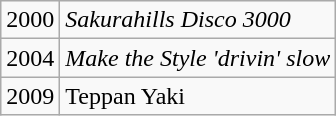<table class="wikitable">
<tr>
<td>2000</td>
<td><em>Sakurahills Disco 3000</em></td>
</tr>
<tr>
<td>2004</td>
<td><em>Make the Style 'drivin' slow<strong></td>
</tr>
<tr>
<td>2009</td>
<td></em>Teppan Yaki<em></td>
</tr>
</table>
